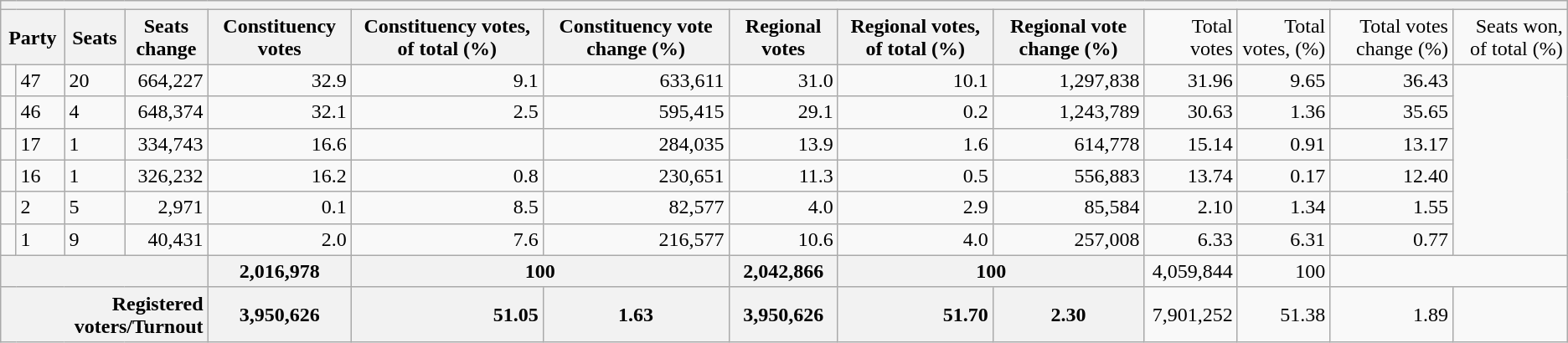<table class="wikitable" style="text-align:right;">
<tr>
<th colspan="14"></th>
</tr>
<tr>
<th colspan="2" rowspan="1">Party</th>
<th>Seats</th>
<th>Seats <br>change</th>
<th>Constituency votes</th>
<th>Constituency votes, of total (%)</th>
<th>Constituency vote change (%)</th>
<th>Regional votes</th>
<th>Regional votes, of total (%)</th>
<th>Regional vote change (%)</th>
<td>Total votes</td>
<td>Total votes, (%)</td>
<td>Total votes change (%)</td>
<td>Seats won, of total (%)</td>
</tr>
<tr>
<td></td>
<td rowspan="1" style="text-align: left;" scope="row">47</td>
<td rowspan="1" style="text-align: left;" scope="row">20</td>
<td>664,227</td>
<td>32.9</td>
<td>9.1</td>
<td>633,611</td>
<td>31.0</td>
<td>10.1</td>
<td>1,297,838</td>
<td>31.96</td>
<td>9.65</td>
<td>36.43</td>
</tr>
<tr>
<td></td>
<td rowspan="1" style="text-align: left;" scope="row">46</td>
<td rowspan="1" style="text-align: left;" scope="row">4</td>
<td>648,374</td>
<td>32.1</td>
<td>2.5</td>
<td>595,415</td>
<td>29.1</td>
<td>0.2</td>
<td>1,243,789</td>
<td>30.63</td>
<td>1.36</td>
<td>35.65</td>
</tr>
<tr>
<td></td>
<td rowspan="1" style="text-align: left;" scope="row">17</td>
<td rowspan="1" style="text-align: left;" scope="row">1</td>
<td>334,743</td>
<td>16.6</td>
<td></td>
<td>284,035</td>
<td>13.9</td>
<td>1.6</td>
<td>614,778</td>
<td>15.14</td>
<td>0.91</td>
<td>13.17</td>
</tr>
<tr>
<td></td>
<td rowspan="1" style="text-align: left;" scope="row">16</td>
<td rowspan="1" style="text-align: left;" scope="row">1</td>
<td>326,232</td>
<td>16.2</td>
<td>0.8</td>
<td>230,651</td>
<td>11.3</td>
<td>0.5</td>
<td>556,883</td>
<td>13.74</td>
<td>0.17</td>
<td>12.40</td>
</tr>
<tr>
<td></td>
<td rowspan="1" style="text-align: left;" scope="row">2</td>
<td rowspan="1" style="text-align: left;" scope="row">5</td>
<td>2,971</td>
<td>0.1</td>
<td>8.5</td>
<td>82,577</td>
<td>4.0</td>
<td>2.9</td>
<td>85,584</td>
<td>2.10</td>
<td>1.34</td>
<td>1.55</td>
</tr>
<tr>
<td></td>
<td style="text-align: left;" scope="row">1</td>
<td rowspan="1" style="text-align: left;" scope="row">9</td>
<td>40,431</td>
<td>2.0</td>
<td>7.6</td>
<td>216,577</td>
<td>10.6</td>
<td>4.0</td>
<td>257,008</td>
<td>6.33</td>
<td>6.31</td>
<td>0.77</td>
</tr>
<tr class="unsorted">
<th colspan="4" style="text-align:right;"></th>
<th>2,016,978</th>
<th colspan="2">100</th>
<th>2,042,866</th>
<th colspan="2">100</th>
<td>4,059,844</td>
<td>100</td>
<td colspan="2"></td>
</tr>
<tr class="unsorted">
<th colspan="4" style="text-align:right;">Registered voters/Turnout</th>
<th>3,950,626</th>
<th style="text-align:right;">51.05</th>
<th>1.63</th>
<th>3,950,626</th>
<th style="text-align:right;">51.70</th>
<th>2.30</th>
<td>7,901,252</td>
<td style="text-align:right;">51.38</td>
<td>1.89</td>
<td></td>
</tr>
</table>
